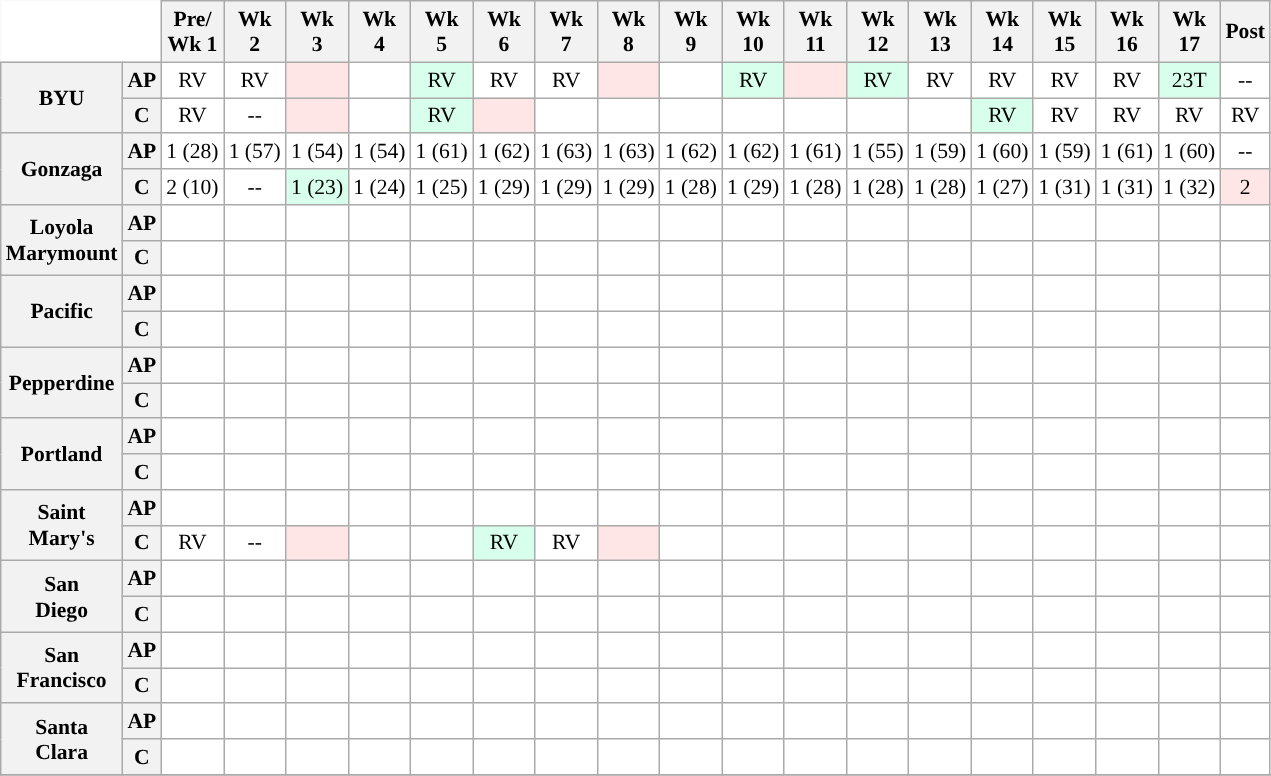<table class="wikitable" style="white-space:nowrap;font-size:90%;text-align:center;">
<tr>
<th colspan="2" style="background:white; border-top-style:hidden; border-left-style:hidden;"> </th>
<th>Pre/<br>Wk 1</th>
<th>Wk<br>2</th>
<th>Wk<br>3</th>
<th>Wk<br>4</th>
<th>Wk<br>5</th>
<th>Wk<br>6</th>
<th>Wk<br>7</th>
<th>Wk<br>8</th>
<th>Wk<br>9</th>
<th>Wk<br>10</th>
<th>Wk<br>11</th>
<th>Wk<br>12</th>
<th>Wk<br>13</th>
<th>Wk<br>14</th>
<th>Wk<br>15</th>
<th>Wk<br>16</th>
<th>Wk<br>17</th>
<th>Post</th>
</tr>
<tr style="text-align:center;">
<th rowspan="2">BYU</th>
<th>AP</th>
<td style="background:#FFF;">RV</td>
<td style="background:#FFF;">RV</td>
<td style="background:#ffe6e6;"></td>
<td style="background:#FFF;"></td>
<td style="background:#d8ffeb;">RV</td>
<td style="background:#FFF;">RV</td>
<td style="background:#FFF;">RV</td>
<td style="background:#ffe6e6;"></td>
<td style="background:#FFF;"></td>
<td style="background:#d8ffeb;">RV</td>
<td style="background:#ffe6e6;"></td>
<td style="background:#d8ffeb;">RV</td>
<td style="background:#FFF;">RV</td>
<td style="background:#FFF;">RV</td>
<td style="background:#FFF;">RV</td>
<td style="background:#FFF;">RV</td>
<td style="background:#d8ffeb;">23T</td>
<td style="background:#FFF;">--</td>
</tr>
<tr style="text-align:center;">
<th>C</th>
<td style="background:#FFF;">RV</td>
<td style="background:#FFF;">--</td>
<td style="background:#ffe6e6;"></td>
<td style="background:#FFF;"></td>
<td style="background:#d8ffeb;">RV</td>
<td style="background:#ffe6e6;"></td>
<td style="background:#FFF;"></td>
<td style="background:#FFF;"></td>
<td style="background:#FFF;"></td>
<td style="background:#FFF;"></td>
<td style="background:#FFF;"></td>
<td style="background:#FFF;"></td>
<td style="background:#FFF;"></td>
<td style="background:#d8ffeb;">RV</td>
<td style="background:#FFF;">RV</td>
<td style="background:#FFF;">RV</td>
<td style="background:#FFF;">RV</td>
<td style="background:#FFF;">RV</td>
</tr>
<tr style="text-align:center;">
<th rowspan="2">Gonzaga</th>
<th>AP</th>
<td style="background:#FFF;">1 (28)</td>
<td style="background:#FFF;">1 (57)</td>
<td style="background:#FFF;">1 (54)</td>
<td style="background:#FFF;">1 (54)</td>
<td style="background:#FFF;">1 (61)</td>
<td style="background:#FFF;">1 (62)</td>
<td style="background:#FFF;">1 (63)</td>
<td style="background:#FFF;">1 (63)</td>
<td style="background:#FFF;">1 (62)</td>
<td style="background:#FFF;">1 (62)</td>
<td style="background:#FFF;">1 (61)</td>
<td style="background:#FFF;">1 (55)</td>
<td style="background:#FFF;">1 (59)</td>
<td style="background:#FFF;">1 (60)</td>
<td style="background:#FFF;">1 (59)</td>
<td style="background:#FFF;">1 (61)</td>
<td style="background:#FFF;">1 (60)</td>
<td style="background:#FFF;">--</td>
</tr>
<tr style="text-align:center;">
<th>C</th>
<td style="background:#FFF;">2 (10)</td>
<td style="background:#FFF;">--</td>
<td style="background:#d8ffeb;">1 (23)</td>
<td style="background:#FFF;">1 (24)</td>
<td style="background:#FFF;">1 (25)</td>
<td style="background:#FFF;">1 (29)</td>
<td style="background:#FFF;">1 (29)</td>
<td style="background:#FFF;">1 (29)</td>
<td style="background:#FFF;">1 (28)</td>
<td style="background:#FFF;">1 (29)</td>
<td style="background:#FFF;">1 (28)</td>
<td style="background:#FFF;">1 (28)</td>
<td style="background:#FFF;">1 (28)</td>
<td style="background:#FFF;">1 (27)</td>
<td style="background:#FFF;">1 (31)</td>
<td style="background:#FFF;">1 (31)</td>
<td style="background:#FFF;">1 (32)</td>
<td style="background:#ffe6e6;">2</td>
</tr>
<tr style="text-align:center;">
<th rowspan="2">Loyola<br>Marymount</th>
<th>AP</th>
<td style="background:#FFF;"></td>
<td style="background:#FFF;"></td>
<td style="background:#FFF;"></td>
<td style="background:#FFF;"></td>
<td style="background:#FFF;"></td>
<td style="background:#FFF;"></td>
<td style="background:#FFF;"></td>
<td style="background:#FFF;"></td>
<td style="background:#FFF;"></td>
<td style="background:#FFF;"></td>
<td style="background:#FFF;"></td>
<td style="background:#FFF;"></td>
<td style="background:#FFF;"></td>
<td style="background:#FFF;"></td>
<td style="background:#FFF;"></td>
<td style="background:#FFF;"></td>
<td style="background:#FFF;"></td>
<td style="background:#FFF;"></td>
</tr>
<tr style="text-align:center;">
<th>C</th>
<td style="background:#FFF;"></td>
<td style="background:#FFF;"></td>
<td style="background:#FFF;"></td>
<td style="background:#FFF;"></td>
<td style="background:#FFF;"></td>
<td style="background:#FFF;"></td>
<td style="background:#FFF;"></td>
<td style="background:#FFF;"></td>
<td style="background:#FFF;"></td>
<td style="background:#FFF;"></td>
<td style="background:#FFF;"></td>
<td style="background:#FFF;"></td>
<td style="background:#FFF;"></td>
<td style="background:#FFF;"></td>
<td style="background:#FFF;"></td>
<td style="background:#FFF;"></td>
<td style="background:#FFF;"></td>
<td style="background:#FFF;"></td>
</tr>
<tr style="text-align:center;">
<th rowspan="2">Pacific</th>
<th>AP</th>
<td style="background:#FFF;"></td>
<td style="background:#FFF;"></td>
<td style="background:#FFF;"></td>
<td style="background:#FFF;"></td>
<td style="background:#FFF;"></td>
<td style="background:#FFF;"></td>
<td style="background:#FFF;"></td>
<td style="background:#FFF;"></td>
<td style="background:#FFF;"></td>
<td style="background:#FFF;"></td>
<td style="background:#FFF;"></td>
<td style="background:#FFF;"></td>
<td style="background:#FFF;"></td>
<td style="background:#FFF;"></td>
<td style="background:#FFF;"></td>
<td style="background:#FFF;"></td>
<td style="background:#FFF;"></td>
<td style="background:#FFF;"></td>
</tr>
<tr style="text-align:center;">
<th>C</th>
<td style="background:#FFF;"></td>
<td style="background:#FFF;"></td>
<td style="background:#FFF;"></td>
<td style="background:#FFF;"></td>
<td style="background:#FFF;"></td>
<td style="background:#FFF;"></td>
<td style="background:#FFF;"></td>
<td style="background:#FFF;"></td>
<td style="background:#FFF;"></td>
<td style="background:#FFF;"></td>
<td style="background:#FFF;"></td>
<td style="background:#FFF;"></td>
<td style="background:#FFF;"></td>
<td style="background:#FFF;"></td>
<td style="background:#FFF;"></td>
<td style="background:#FFF;"></td>
<td style="background:#FFF;"></td>
<td style="background:#FFF;"></td>
</tr>
<tr style="text-align:center;">
<th rowspan="2">Pepperdine</th>
<th>AP</th>
<td style="background:#FFF;"></td>
<td style="background:#FFF;"></td>
<td style="background:#FFF;"></td>
<td style="background:#FFF;"></td>
<td style="background:#FFF;"></td>
<td style="background:#FFF;"></td>
<td style="background:#FFF;"></td>
<td style="background:#FFF;"></td>
<td style="background:#FFF;"></td>
<td style="background:#FFF;"></td>
<td style="background:#FFF;"></td>
<td style="background:#FFF;"></td>
<td style="background:#FFF;"></td>
<td style="background:#FFF;"></td>
<td style="background:#FFF;"></td>
<td style="background:#FFF;"></td>
<td style="background:#FFF;"></td>
<td style="background:#FFF;"></td>
</tr>
<tr style="text-align:center;">
<th>C</th>
<td style="background:#FFF;"></td>
<td style="background:#FFF;"></td>
<td style="background:#FFF;"></td>
<td style="background:#FFF;"></td>
<td style="background:#FFF;"></td>
<td style="background:#FFF;"></td>
<td style="background:#FFF;"></td>
<td style="background:#FFF;"></td>
<td style="background:#FFF;"></td>
<td style="background:#FFF;"></td>
<td style="background:#FFF;"></td>
<td style="background:#FFF;"></td>
<td style="background:#FFF;"></td>
<td style="background:#FFF;"></td>
<td style="background:#FFF;"></td>
<td style="background:#FFF;"></td>
<td style="background:#FFF;"></td>
<td style="background:#FFF;"></td>
</tr>
<tr style="text-align:center;">
<th rowspan="2">Portland</th>
<th>AP</th>
<td style="background:#FFF;"></td>
<td style="background:#FFF;"></td>
<td style="background:#FFF;"></td>
<td style="background:#FFF;"></td>
<td style="background:#FFF;"></td>
<td style="background:#FFF;"></td>
<td style="background:#FFF;"></td>
<td style="background:#FFF;"></td>
<td style="background:#FFF;"></td>
<td style="background:#FFF;"></td>
<td style="background:#FFF;"></td>
<td style="background:#FFF;"></td>
<td style="background:#FFF;"></td>
<td style="background:#FFF;"></td>
<td style="background:#FFF;"></td>
<td style="background:#FFF;"></td>
<td style="background:#FFF;"></td>
<td style="background:#FFF;"></td>
</tr>
<tr style="text-align:center;">
<th>C</th>
<td style="background:#FFF;"></td>
<td style="background:#FFF;"></td>
<td style="background:#FFF;"></td>
<td style="background:#FFF;"></td>
<td style="background:#FFF;"></td>
<td style="background:#FFF;"></td>
<td style="background:#FFF;"></td>
<td style="background:#FFF;"></td>
<td style="background:#FFF;"></td>
<td style="background:#FFF;"></td>
<td style="background:#FFF;"></td>
<td style="background:#FFF;"></td>
<td style="background:#FFF;"></td>
<td style="background:#FFF;"></td>
<td style="background:#FFF;"></td>
<td style="background:#FFF;"></td>
<td style="background:#FFF;"></td>
<td style="background:#FFF;"></td>
</tr>
<tr style="text-align:center;">
<th rowspan="2">Saint<br>Mary's</th>
<th>AP</th>
<td style="background:#FFF;"></td>
<td style="background:#FFF;"></td>
<td style="background:#FFF;"></td>
<td style="background:#FFF;"></td>
<td style="background:#FFF;"></td>
<td style="background:#FFF;"></td>
<td style="background:#FFF;"></td>
<td style="background:#FFF;"></td>
<td style="background:#FFF;"></td>
<td style="background:#FFF;"></td>
<td style="background:#FFF;"></td>
<td style="background:#FFF;"></td>
<td style="background:#FFF;"></td>
<td style="background:#FFF;"></td>
<td style="background:#FFF;"></td>
<td style="background:#FFF;"></td>
<td style="background:#FFF;"></td>
<td style="background:#FFF;"></td>
</tr>
<tr style="text-align:center;">
<th>C</th>
<td style="background:#FFF;">RV</td>
<td style="background:#FFF;">--</td>
<td style="background:#ffe6e6;"></td>
<td style="background:#FFF;"></td>
<td style="background:#FFF;"></td>
<td style="background:#d8ffeb;">RV</td>
<td style="background:#FFF;">RV</td>
<td style="background:#ffe6e6;"></td>
<td style="background:#FFF;"></td>
<td style="background:#FFF;"></td>
<td style="background:#FFF;"></td>
<td style="background:#FFF;"></td>
<td style="background:#FFF;"></td>
<td style="background:#FFF;"></td>
<td style="background:#FFF;"></td>
<td style="background:#FFF;"></td>
<td style="background:#FFF;"></td>
<td style="background:#FFF;"></td>
</tr>
<tr style="text-align:center;">
<th rowspan="2">San<br>Diego</th>
<th>AP</th>
<td style="background:#FFF;"></td>
<td style="background:#FFF;"></td>
<td style="background:#FFF;"></td>
<td style="background:#FFF;"></td>
<td style="background:#FFF;"></td>
<td style="background:#FFF;"></td>
<td style="background:#FFF;"></td>
<td style="background:#FFF;"></td>
<td style="background:#FFF;"></td>
<td style="background:#FFF;"></td>
<td style="background:#FFF;"></td>
<td style="background:#FFF;"></td>
<td style="background:#FFF;"></td>
<td style="background:#FFF;"></td>
<td style="background:#FFF;"></td>
<td style="background:#FFF;"></td>
<td style="background:#FFF;"></td>
<td style="background:#FFF;"></td>
</tr>
<tr style="text-align:center;">
<th>C</th>
<td style="background:#FFF;"></td>
<td style="background:#FFF;"></td>
<td style="background:#FFF;"></td>
<td style="background:#FFF;"></td>
<td style="background:#FFF;"></td>
<td style="background:#FFF;"></td>
<td style="background:#FFF;"></td>
<td style="background:#FFF;"></td>
<td style="background:#FFF;"></td>
<td style="background:#FFF;"></td>
<td style="background:#FFF;"></td>
<td style="background:#FFF;"></td>
<td style="background:#FFF;"></td>
<td style="background:#FFF;"></td>
<td style="background:#FFF;"></td>
<td style="background:#FFF;"></td>
<td style="background:#FFF;"></td>
<td style="background:#FFF;"></td>
</tr>
<tr style="text-align:center;">
<th rowspan="2">San<br>Francisco</th>
<th>AP</th>
<td style="background:#FFF;"></td>
<td style="background:#FFF;"></td>
<td style="background:#FFF;"></td>
<td style="background:#FFF;"></td>
<td style="background:#FFF;"></td>
<td style="background:#FFF;"></td>
<td style="background:#FFF;"></td>
<td style="background:#FFF;"></td>
<td style="background:#FFF;"></td>
<td style="background:#FFF;"></td>
<td style="background:#FFF;"></td>
<td style="background:#FFF;"></td>
<td style="background:#FFF;"></td>
<td style="background:#FFF;"></td>
<td style="background:#FFF;"></td>
<td style="background:#FFF;"></td>
<td style="background:#FFF;"></td>
<td style="background:#FFF;"></td>
</tr>
<tr style="text-align:center;">
<th>C</th>
<td style="background:#FFF;"></td>
<td style="background:#FFF;"></td>
<td style="background:#FFF;"></td>
<td style="background:#FFF;"></td>
<td style="background:#FFF;"></td>
<td style="background:#FFF;"></td>
<td style="background:#FFF;"></td>
<td style="background:#FFF;"></td>
<td style="background:#FFF;"></td>
<td style="background:#FFF;"></td>
<td style="background:#FFF;"></td>
<td style="background:#FFF;"></td>
<td style="background:#FFF;"></td>
<td style="background:#FFF;"></td>
<td style="background:#FFF;"></td>
<td style="background:#FFF;"></td>
<td style="background:#FFF;"></td>
<td style="background:#FFF;"></td>
</tr>
<tr style="text-align:center;">
<th rowspan="2">Santa<br>Clara</th>
<th>AP</th>
<td style="background:#FFF;"></td>
<td style="background:#FFF;"></td>
<td style="background:#FFF;"></td>
<td style="background:#FFF;"></td>
<td style="background:#FFF;"></td>
<td style="background:#FFF;"></td>
<td style="background:#FFF;"></td>
<td style="background:#FFF;"></td>
<td style="background:#FFF;"></td>
<td style="background:#FFF;"></td>
<td style="background:#FFF;"></td>
<td style="background:#FFF;"></td>
<td style="background:#FFF;"></td>
<td style="background:#FFF;"></td>
<td style="background:#FFF;"></td>
<td style="background:#FFF;"></td>
<td style="background:#FFF;"></td>
<td style="background:#FFF;"></td>
</tr>
<tr style="text-align:center;">
<th>C</th>
<td style="background:#FFF;"></td>
<td style="background:#FFF;"></td>
<td style="background:#FFF;"></td>
<td style="background:#FFF;"></td>
<td style="background:#FFF;"></td>
<td style="background:#FFF;"></td>
<td style="background:#FFF;"></td>
<td style="background:#FFF;"></td>
<td style="background:#FFF;"></td>
<td style="background:#FFF;"></td>
<td style="background:#FFF;"></td>
<td style="background:#FFF;"></td>
<td style="background:#FFF;"></td>
<td style="background:#FFF;"></td>
<td style="background:#FFF;"></td>
<td style="background:#FFF;"></td>
<td style="background:#FFF;"></td>
<td style="background:#FFF;"></td>
</tr>
<tr>
</tr>
</table>
